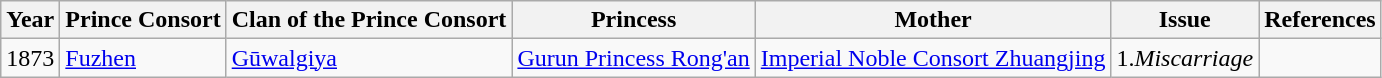<table class="wikitable">
<tr>
<th>Year</th>
<th>Prince Consort</th>
<th>Clan of the Prince Consort</th>
<th>Princess</th>
<th>Mother</th>
<th>Issue</th>
<th>References</th>
</tr>
<tr>
<td>1873</td>
<td><a href='#'>Fuzhen</a></td>
<td><a href='#'>Gūwalgiya</a></td>
<td><a href='#'>Gurun Princess Rong'an</a></td>
<td><a href='#'>Imperial Noble Consort Zhuangjing</a></td>
<td>1.<em>Miscarriage</em></td>
<td></td>
</tr>
</table>
